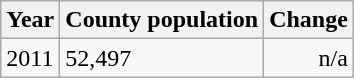<table class="wikitable">
<tr>
<th>Year</th>
<th>County population</th>
<th>Change</th>
</tr>
<tr>
<td>2011</td>
<td>52,497</td>
<td align="right">n/a</td>
</tr>
</table>
